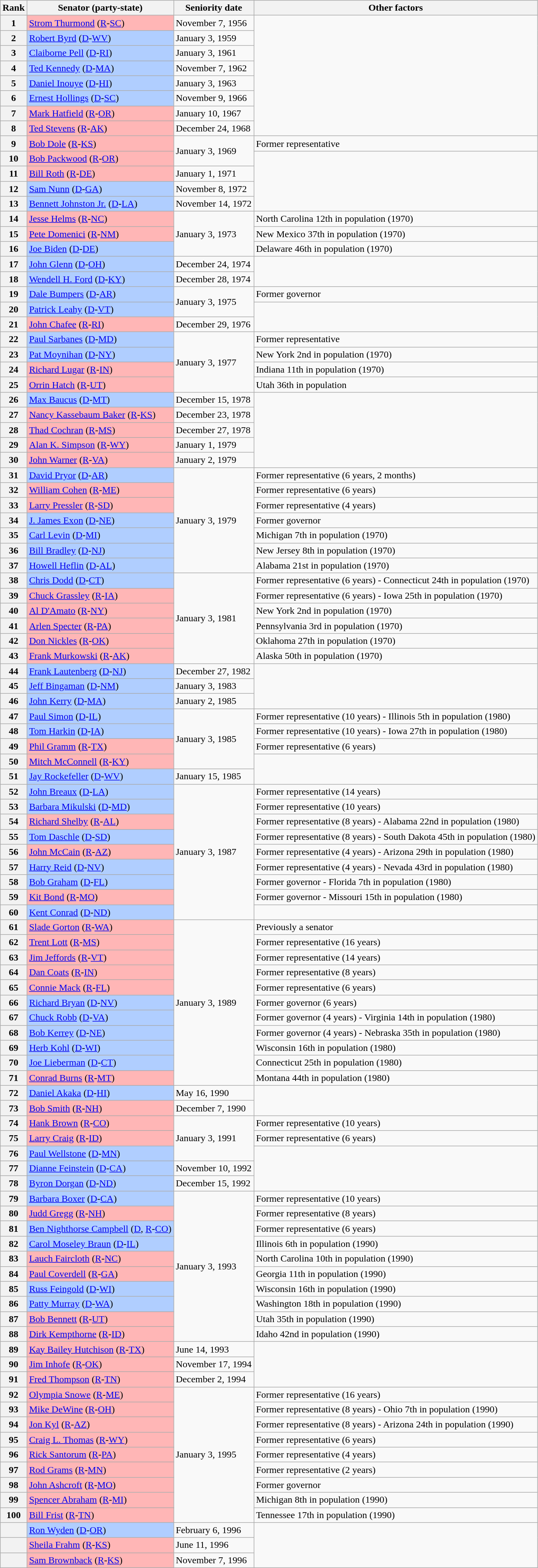<table class=wikitable>
<tr valign=bottom>
<th>Rank</th>
<th>Senator (party-state)</th>
<th>Seniority date</th>
<th>Other factors</th>
</tr>
<tr>
<th>1</th>
<td style="background-color:#FFB6B6"><a href='#'>Strom Thurmond</a> (<a href='#'>R</a>-<a href='#'>SC</a>)</td>
<td>November 7, 1956</td>
<td rowspan=8></td>
</tr>
<tr>
<th>2</th>
<td style="background-color:#B0CEFF"><a href='#'>Robert Byrd</a> (<a href='#'>D</a>-<a href='#'>WV</a>)</td>
<td>January 3, 1959</td>
</tr>
<tr>
<th>3</th>
<td style="background-color:#B0CEFF"><a href='#'>Claiborne Pell</a> (<a href='#'>D</a>-<a href='#'>RI</a>)</td>
<td>January 3, 1961</td>
</tr>
<tr>
<th>4</th>
<td style="background-color:#B0CEFF"><a href='#'>Ted Kennedy</a> (<a href='#'>D</a>-<a href='#'>MA</a>)</td>
<td>November 7, 1962</td>
</tr>
<tr>
<th>5</th>
<td style="background-color:#B0CEFF"><a href='#'>Daniel Inouye</a> (<a href='#'>D</a>-<a href='#'>HI</a>)</td>
<td>January 3, 1963</td>
</tr>
<tr>
<th>6</th>
<td style="background-color:#B0CEFF"><a href='#'>Ernest Hollings</a> (<a href='#'>D</a>-<a href='#'>SC</a>)</td>
<td>November 9, 1966</td>
</tr>
<tr>
<th>7</th>
<td style="background-color:#FFB6B6"><a href='#'>Mark Hatfield</a> (<a href='#'>R</a>-<a href='#'>OR</a>)</td>
<td>January 10, 1967</td>
</tr>
<tr>
<th>8</th>
<td style="background-color:#FFB6B6"><a href='#'>Ted Stevens</a> (<a href='#'>R</a>-<a href='#'>AK</a>)</td>
<td>December 24, 1968</td>
</tr>
<tr>
<th>9</th>
<td style="background-color:#FFB6B6"><a href='#'>Bob Dole</a> (<a href='#'>R</a>-<a href='#'>KS</a>)</td>
<td rowspan= 2>January 3, 1969</td>
<td>Former representative</td>
</tr>
<tr>
<th>10</th>
<td style="background-color:#FFB6B6"><a href='#'>Bob Packwood</a> (<a href='#'>R</a>-<a href='#'>OR</a>)</td>
<td rowspan=4></td>
</tr>
<tr>
<th>11</th>
<td style="background-color:#FFB6B6"><a href='#'>Bill Roth</a> (<a href='#'>R</a>-<a href='#'>DE</a>)</td>
<td>January 1, 1971</td>
</tr>
<tr>
<th>12</th>
<td style="background-color:#B0CEFF"><a href='#'>Sam Nunn</a> (<a href='#'>D</a>-<a href='#'>GA</a>)</td>
<td>November 8, 1972</td>
</tr>
<tr>
<th>13</th>
<td style="background-color:#B0CEFF"><a href='#'>Bennett Johnston Jr.</a> (<a href='#'>D</a>-<a href='#'>LA</a>)</td>
<td>November 14, 1972</td>
</tr>
<tr>
<th>14</th>
<td style="background-color:#FFB6B6"><a href='#'>Jesse Helms</a> (<a href='#'>R</a>-<a href='#'>NC</a>)</td>
<td rowspan= 3>January 3, 1973</td>
<td>North Carolina 12th in population (1970)</td>
</tr>
<tr>
<th>15</th>
<td style="background-color:#FFB6B6"><a href='#'>Pete Domenici</a> (<a href='#'>R</a>-<a href='#'>NM</a>)</td>
<td>New Mexico 37th in population (1970)</td>
</tr>
<tr>
<th>16</th>
<td style="background-color:#B0CEFF"><a href='#'>Joe Biden</a> (<a href='#'>D</a>-<a href='#'>DE</a>)</td>
<td>Delaware 46th in population (1970)</td>
</tr>
<tr>
<th>17</th>
<td style="background-color:#B0CEFF"><a href='#'>John Glenn</a> (<a href='#'>D</a>-<a href='#'>OH</a>)</td>
<td>December 24, 1974</td>
<td rowspan=2></td>
</tr>
<tr>
<th>18</th>
<td style="background-color:#B0CEFF"><a href='#'>Wendell H. Ford</a> (<a href='#'>D</a>-<a href='#'>KY</a>)</td>
<td>December 28, 1974</td>
</tr>
<tr>
<th>19</th>
<td style="background-color:#B0CEFF"><a href='#'>Dale Bumpers</a> (<a href='#'>D</a>-<a href='#'>AR</a>)</td>
<td rowspan= 2>January 3, 1975</td>
<td>Former governor</td>
</tr>
<tr>
<th>20</th>
<td style="background-color:#B0CEFF"><a href='#'>Patrick Leahy</a> (<a href='#'>D</a>-<a href='#'>VT</a>)</td>
<td rowspan=2></td>
</tr>
<tr>
<th>21</th>
<td style="background-color:#FFB6B6"><a href='#'>John Chafee</a> (<a href='#'>R</a>-<a href='#'>RI</a>)</td>
<td>December 29, 1976</td>
</tr>
<tr>
<th>22</th>
<td style="background-color:#B0CEFF"><a href='#'>Paul Sarbanes</a> (<a href='#'>D</a>-<a href='#'>MD</a>)</td>
<td rowspan=4>January 3, 1977</td>
<td>Former representative</td>
</tr>
<tr>
<th>23</th>
<td style="background-color:#B0CEFF"><a href='#'>Pat Moynihan</a> (<a href='#'>D</a>-<a href='#'>NY</a>)</td>
<td>New York 2nd in population (1970)</td>
</tr>
<tr>
<th>24</th>
<td style="background-color:#FFB6B6"><a href='#'>Richard Lugar</a> (<a href='#'>R</a>-<a href='#'>IN</a>)</td>
<td>Indiana 11th in population (1970)</td>
</tr>
<tr>
<th>25</th>
<td style="background-color:#FFB6B6"><a href='#'>Orrin Hatch</a> (<a href='#'>R</a>-<a href='#'>UT</a>)</td>
<td>Utah 36th in population</td>
</tr>
<tr>
<th>26</th>
<td style="background-color:#B0CEFF"><a href='#'>Max Baucus</a> (<a href='#'>D</a>-<a href='#'>MT</a>)</td>
<td>December 15, 1978</td>
<td rowspan=5></td>
</tr>
<tr>
<th>27</th>
<td style="background-color:#FFB6B6"><a href='#'>Nancy Kassebaum Baker</a> (<a href='#'>R</a>-<a href='#'>KS</a>)</td>
<td>December 23, 1978</td>
</tr>
<tr>
<th>28</th>
<td style="background-color:#FFB6B6"><a href='#'>Thad Cochran</a> (<a href='#'>R</a>-<a href='#'>MS</a>)</td>
<td>December 27, 1978</td>
</tr>
<tr>
<th>29</th>
<td style="background-color:#FFB6B6"><a href='#'>Alan K. Simpson</a> (<a href='#'>R</a>-<a href='#'>WY</a>)</td>
<td>January 1, 1979</td>
</tr>
<tr>
<th>30</th>
<td style="background-color:#FFB6B6"><a href='#'>John Warner</a> (<a href='#'>R</a>-<a href='#'>VA</a>)</td>
<td>January 2, 1979</td>
</tr>
<tr>
<th>31</th>
<td style="background-color:#B0CEFF"><a href='#'>David Pryor</a> (<a href='#'>D</a>-<a href='#'>AR</a>)</td>
<td rowspan=7>January 3, 1979</td>
<td>Former representative (6 years, 2 months)</td>
</tr>
<tr>
<th>32</th>
<td style="background-color:#FFB6B6"><a href='#'>William Cohen</a> (<a href='#'>R</a>-<a href='#'>ME</a>)</td>
<td>Former representative (6 years)</td>
</tr>
<tr>
<th>33</th>
<td style="background-color:#FFB6B6"><a href='#'>Larry Pressler</a> (<a href='#'>R</a>-<a href='#'>SD</a>)</td>
<td>Former representative (4 years)</td>
</tr>
<tr>
<th>34</th>
<td style="background-color:#B0CEFF"><a href='#'>J. James Exon</a> (<a href='#'>D</a>-<a href='#'>NE</a>)</td>
<td>Former governor</td>
</tr>
<tr>
<th>35</th>
<td style="background-color:#B0CEFF"><a href='#'>Carl Levin</a> (<a href='#'>D</a>-<a href='#'>MI</a>)</td>
<td>Michigan 7th in population (1970)</td>
</tr>
<tr>
<th>36</th>
<td style="background-color:#B0CEFF"><a href='#'>Bill Bradley</a> (<a href='#'>D</a>-<a href='#'>NJ</a>)</td>
<td>New Jersey 8th in population (1970)</td>
</tr>
<tr>
<th>37</th>
<td style="background-color:#B0CEFF"><a href='#'>Howell Heflin</a> (<a href='#'>D</a>-<a href='#'>AL</a>)</td>
<td>Alabama 21st in population (1970)</td>
</tr>
<tr>
<th>38</th>
<td style="background-color:#B0CEFF"><a href='#'>Chris Dodd</a> (<a href='#'>D</a>-<a href='#'>CT</a>)</td>
<td rowspan=6>January 3, 1981</td>
<td>Former representative (6 years) - Connecticut 24th in population (1970)</td>
</tr>
<tr>
<th>39</th>
<td style="background-color:#FFB6B6"><a href='#'>Chuck Grassley</a> (<a href='#'>R</a>-<a href='#'>IA</a>)</td>
<td>Former representative (6 years) - Iowa 25th in population (1970)</td>
</tr>
<tr>
<th>40</th>
<td style="background-color:#FFB6B6"><a href='#'>Al D'Amato</a> (<a href='#'>R</a>-<a href='#'>NY</a>)</td>
<td>New York 2nd in population (1970)</td>
</tr>
<tr>
<th>41</th>
<td style="background-color:#FFB6B6"><a href='#'>Arlen Specter</a> (<a href='#'>R</a>-<a href='#'>PA</a>)</td>
<td>Pennsylvania 3rd in population (1970)</td>
</tr>
<tr>
<th>42</th>
<td style="background-color:#FFB6B6"><a href='#'>Don Nickles</a> (<a href='#'>R</a>-<a href='#'>OK</a>)</td>
<td>Oklahoma 27th in population (1970)</td>
</tr>
<tr>
<th>43</th>
<td style="background-color:#FFB6B6"><a href='#'>Frank Murkowski</a> (<a href='#'>R</a>-<a href='#'>AK</a>)</td>
<td>Alaska 50th in population (1970)</td>
</tr>
<tr>
<th>44</th>
<td style="background-color:#B0CEFF"><a href='#'>Frank Lautenberg</a> (<a href='#'>D</a>-<a href='#'>NJ</a>)</td>
<td>December 27, 1982</td>
</tr>
<tr>
<th>45</th>
<td style="background-color:#B0CEFF"><a href='#'>Jeff Bingaman</a> (<a href='#'>D</a>-<a href='#'>NM</a>)</td>
<td>January 3, 1983</td>
</tr>
<tr>
<th>46</th>
<td style="background-color:#B0CEFF"><a href='#'>John Kerry</a> (<a href='#'>D</a>-<a href='#'>MA</a>)</td>
<td>January 2, 1985</td>
</tr>
<tr>
<th>47</th>
<td style="background-color:#B0CEFF"><a href='#'>Paul Simon</a> (<a href='#'>D</a>-<a href='#'>IL</a>)</td>
<td rowspan=4>January 3, 1985</td>
<td>Former representative (10 years) - Illinois 5th in population (1980)</td>
</tr>
<tr>
<th>48</th>
<td style="background-color:#B0CEFF"><a href='#'>Tom Harkin</a> (<a href='#'>D</a>-<a href='#'>IA</a>)</td>
<td>Former representative (10 years) - Iowa 27th in population (1980)</td>
</tr>
<tr>
<th>49</th>
<td style="background-color:#FFB6B6"><a href='#'>Phil Gramm</a> (<a href='#'>R</a>-<a href='#'>TX</a>)</td>
<td>Former representative (6 years)</td>
</tr>
<tr>
<th>50</th>
<td style="background-color:#FFB6B6"><a href='#'>Mitch McConnell</a> (<a href='#'>R</a>-<a href='#'>KY</a>)</td>
<td rowspan=2> </td>
</tr>
<tr>
<th>51</th>
<td style="background-color:#B0CEFF"><a href='#'>Jay Rockefeller</a> (<a href='#'>D</a>-<a href='#'>WV</a>)</td>
<td>January 15, 1985</td>
</tr>
<tr>
<th>52</th>
<td style="background-color:#B0CEFF"><a href='#'>John Breaux</a> (<a href='#'>D</a>-<a href='#'>LA</a>)</td>
<td rowspan=9>January 3, 1987</td>
<td>Former representative (14 years)</td>
</tr>
<tr>
<th>53</th>
<td style="background-color:#B0CEFF"><a href='#'>Barbara Mikulski</a> (<a href='#'>D</a>-<a href='#'>MD</a>)</td>
<td>Former representative (10 years)</td>
</tr>
<tr>
<th>54</th>
<td style="background-color:#FFB6B6"><a href='#'>Richard Shelby</a> (<a href='#'>R</a>-<a href='#'>AL</a>)</td>
<td>Former representative (8 years) - Alabama 22nd in population (1980)</td>
</tr>
<tr>
<th>55</th>
<td style="background-color:#B0CEFF"><a href='#'>Tom Daschle</a> (<a href='#'>D</a>-<a href='#'>SD</a>)</td>
<td>Former representative (8 years) - South Dakota 45th in population (1980)</td>
</tr>
<tr>
<th>56</th>
<td style="background-color:#FFB6B6"><a href='#'>John McCain</a> (<a href='#'>R</a>-<a href='#'>AZ</a>)</td>
<td>Former representative (4 years) - Arizona 29th in population (1980)</td>
</tr>
<tr>
<th>57</th>
<td style="background-color:#B0CEFF"><a href='#'>Harry Reid</a> (<a href='#'>D</a>-<a href='#'>NV</a>)</td>
<td>Former representative (4 years) - Nevada 43rd in population (1980)</td>
</tr>
<tr>
<th>58</th>
<td style="background-color:#B0CEFF"><a href='#'>Bob Graham</a> (<a href='#'>D</a>-<a href='#'>FL</a>)</td>
<td>Former governor - Florida 7th in population (1980)</td>
</tr>
<tr>
<th>59</th>
<td style="background-color:#FFB6B6"><a href='#'>Kit Bond</a> (<a href='#'>R</a>-<a href='#'>MO</a>)</td>
<td>Former governor - Missouri 15th in population (1980)</td>
</tr>
<tr>
<th>60</th>
<td style="background-color:#B0CEFF"><a href='#'>Kent Conrad</a> (<a href='#'>D</a>-<a href='#'>ND</a>)</td>
<td></td>
</tr>
<tr>
<th>61</th>
<td style="background-color:#FFB6B6"><a href='#'>Slade Gorton</a> (<a href='#'>R</a>-<a href='#'>WA</a>)</td>
<td rowspan=11>January 3, 1989</td>
<td>Previously a senator</td>
</tr>
<tr>
<th>62</th>
<td style="background-color:#FFB6B6"><a href='#'>Trent Lott</a> (<a href='#'>R</a>-<a href='#'>MS</a>)</td>
<td>Former representative (16 years)</td>
</tr>
<tr>
<th>63</th>
<td style="background-color:#FFB6B6"><a href='#'>Jim Jeffords</a> (<a href='#'>R</a>-<a href='#'>VT</a>)</td>
<td>Former representative (14 years)</td>
</tr>
<tr>
<th>64</th>
<td style="background-color:#FFB6B6"><a href='#'>Dan Coats</a> (<a href='#'>R</a>-<a href='#'>IN</a>)</td>
<td>Former representative (8 years)</td>
</tr>
<tr>
<th>65</th>
<td style="background-color:#FFB6B6"><a href='#'>Connie Mack</a> (<a href='#'>R</a>-<a href='#'>FL</a>)</td>
<td>Former representative (6 years)</td>
</tr>
<tr>
<th>66</th>
<td style="background-color:#B0CEFF"><a href='#'>Richard Bryan</a> (<a href='#'>D</a>-<a href='#'>NV</a>)</td>
<td>Former governor (6 years)</td>
</tr>
<tr>
<th>67</th>
<td style="background-color:#B0CEFF"><a href='#'>Chuck Robb</a> (<a href='#'>D</a>-<a href='#'>VA</a>)</td>
<td>Former governor (4 years) - Virginia 14th in population (1980)</td>
</tr>
<tr>
<th>68</th>
<td style="background-color:#B0CEFF"><a href='#'>Bob Kerrey</a> (<a href='#'>D</a>-<a href='#'>NE</a>)</td>
<td>Former governor (4 years) - Nebraska 35th in population (1980)</td>
</tr>
<tr>
<th>69</th>
<td style="background-color:#B0CEFF"><a href='#'>Herb Kohl</a> (<a href='#'>D</a>-<a href='#'>WI</a>)</td>
<td>Wisconsin 16th in population (1980)</td>
</tr>
<tr>
<th>70</th>
<td style="background-color:#B0CEFF"><a href='#'>Joe Lieberman</a> (<a href='#'>D</a>-<a href='#'>CT</a>)</td>
<td>Connecticut 25th in population (1980)</td>
</tr>
<tr>
<th>71</th>
<td style="background-color:#FFB6B6"><a href='#'>Conrad Burns</a> (<a href='#'>R</a>-<a href='#'>MT</a>)</td>
<td>Montana 44th in population (1980)</td>
</tr>
<tr>
<th>72</th>
<td style="background-color:#B0CEFF"><a href='#'>Daniel Akaka</a> (<a href='#'>D</a>-<a href='#'>HI</a>)</td>
<td>May 16, 1990</td>
<td rowspan=2></td>
</tr>
<tr>
<th>73</th>
<td style="background-color:#FFB6B6"><a href='#'>Bob Smith</a> (<a href='#'>R</a>-<a href='#'>NH</a>)</td>
<td>December 7, 1990</td>
</tr>
<tr>
<th>74</th>
<td style="background-color:#FFB6B6"><a href='#'>Hank Brown</a> (<a href='#'>R</a>-<a href='#'>CO</a>)</td>
<td rowspan=3>January 3, 1991</td>
<td>Former representative (10 years)</td>
</tr>
<tr>
<th>75</th>
<td style="background-color:#FFB6B6"><a href='#'>Larry Craig</a> (<a href='#'>R</a>-<a href='#'>ID</a>)</td>
<td>Former representative (6 years)</td>
</tr>
<tr>
<th>76</th>
<td style="background-color:#B0CEFF"><a href='#'>Paul Wellstone</a> (<a href='#'>D</a>-<a href='#'>MN</a>)</td>
<td rowspan=3></td>
</tr>
<tr>
<th>77</th>
<td style="background-color:#B0CEFF"><a href='#'>Dianne Feinstein</a> (<a href='#'>D</a>-<a href='#'>CA</a>)</td>
<td>November 10, 1992</td>
</tr>
<tr>
<th>78</th>
<td style="background-color:#B0CEFF"><a href='#'>Byron Dorgan</a> (<a href='#'>D</a>-<a href='#'>ND</a>)</td>
<td>December 15, 1992</td>
</tr>
<tr>
<th>79</th>
<td style="background-color:#B0CEFF"><a href='#'>Barbara Boxer</a> (<a href='#'>D</a>-<a href='#'>CA</a>)</td>
<td rowspan=10>January 3, 1993</td>
<td>Former representative (10 years)</td>
</tr>
<tr>
<th>80</th>
<td style="background-color:#FFB6B6"><a href='#'>Judd Gregg</a> (<a href='#'>R</a>-<a href='#'>NH</a>)</td>
<td>Former representative (8 years)</td>
</tr>
<tr>
<th>81</th>
<td style="background-color:#B0CEFF"><a href='#'>Ben Nighthorse Campbell</a> (<a href='#'>D</a>, <a href='#'>R</a>-<a href='#'>CO</a>)</td>
<td>Former representative (6 years)</td>
</tr>
<tr>
<th>82</th>
<td style="background-color:#B0CEFF"><a href='#'>Carol Moseley Braun</a> (<a href='#'>D</a>-<a href='#'>IL</a>)</td>
<td>Illinois 6th in population (1990)</td>
</tr>
<tr>
<th>83</th>
<td style="background-color:#FFB6B6"><a href='#'>Lauch Faircloth</a> (<a href='#'>R</a>-<a href='#'>NC</a>)</td>
<td>North Carolina 10th in population (1990)</td>
</tr>
<tr>
<th>84</th>
<td style="background-color:#FFB6B6"><a href='#'>Paul Coverdell</a> (<a href='#'>R</a>-<a href='#'>GA</a>)</td>
<td>Georgia 11th in population (1990)</td>
</tr>
<tr>
<th>85</th>
<td style="background-color:#B0CEFF"><a href='#'>Russ Feingold</a> (<a href='#'>D</a>-<a href='#'>WI</a>)</td>
<td>Wisconsin 16th in population (1990)</td>
</tr>
<tr>
<th>86</th>
<td style="background-color:#B0CEFF"><a href='#'>Patty Murray</a> (<a href='#'>D</a>-<a href='#'>WA</a>)</td>
<td>Washington 18th in population (1990)</td>
</tr>
<tr>
<th>87</th>
<td style="background-color:#FFB6B6"><a href='#'>Bob Bennett</a> (<a href='#'>R</a>-<a href='#'>UT</a>)</td>
<td>Utah 35th in population (1990)</td>
</tr>
<tr>
<th>88</th>
<td style="background-color:#FFB6B6"><a href='#'>Dirk Kempthorne</a> (<a href='#'>R</a>-<a href='#'>ID</a>)</td>
<td>Idaho 42nd in population (1990)</td>
</tr>
<tr>
<th>89</th>
<td style="background-color:#FFB6B6"><a href='#'>Kay Bailey Hutchison</a> (<a href='#'>R</a>-<a href='#'>TX</a>)</td>
<td>June 14, 1993</td>
<td rowspan=3></td>
</tr>
<tr>
<th>90</th>
<td style="background-color:#FFB6B6"><a href='#'>Jim Inhofe</a> (<a href='#'>R</a>-<a href='#'>OK</a>)</td>
<td>November 17, 1994</td>
</tr>
<tr>
<th>91</th>
<td style="background-color:#FFB6B6"><a href='#'>Fred Thompson</a> (<a href='#'>R</a>-<a href='#'>TN</a>)</td>
<td>December 2, 1994</td>
</tr>
<tr>
<th>92</th>
<td style="background-color:#FFB6B6"><a href='#'>Olympia Snowe</a> (<a href='#'>R</a>-<a href='#'>ME</a>)</td>
<td rowspan=9>January 3, 1995</td>
<td>Former representative (16 years)</td>
</tr>
<tr>
<th>93</th>
<td style="background-color:#FFB6B6"><a href='#'>Mike DeWine</a> (<a href='#'>R</a>-<a href='#'>OH</a>)</td>
<td>Former representative (8 years) - Ohio 7th in population (1990)</td>
</tr>
<tr>
<th>94</th>
<td style="background-color:#FFB6B6"><a href='#'>Jon Kyl</a> (<a href='#'>R</a>-<a href='#'>AZ</a>)</td>
<td>Former representative (8 years) - Arizona 24th in population (1990)</td>
</tr>
<tr>
<th>95</th>
<td style="background-color:#FFB6B6"><a href='#'>Craig L. Thomas</a> (<a href='#'>R</a>-<a href='#'>WY</a>)</td>
<td>Former representative (6 years)</td>
</tr>
<tr>
<th>96</th>
<td style="background-color:#FFB6B6"><a href='#'>Rick Santorum</a> (<a href='#'>R</a>-<a href='#'>PA</a>)</td>
<td>Former representative (4 years)</td>
</tr>
<tr>
<th>97</th>
<td style="background-color:#FFB6B6"><a href='#'>Rod Grams</a> (<a href='#'>R</a>-<a href='#'>MN</a>)</td>
<td>Former representative (2 years)</td>
</tr>
<tr>
<th>98</th>
<td style="background-color:#FFB6B6"><a href='#'>John Ashcroft</a> (<a href='#'>R</a>-<a href='#'>MO</a>)</td>
<td>Former governor</td>
</tr>
<tr>
<th>99</th>
<td style="background-color:#FFB6B6"><a href='#'>Spencer Abraham</a> (<a href='#'>R</a>-<a href='#'>MI</a>)</td>
<td>Michigan 8th in population (1990)</td>
</tr>
<tr>
<th>100</th>
<td style="background-color:#FFB6B6"><a href='#'>Bill Frist</a> (<a href='#'>R</a>-<a href='#'>TN</a>)</td>
<td>Tennessee 17th in population (1990)</td>
</tr>
<tr>
<th></th>
<td style="background-color:#B0CEFF"><a href='#'>Ron Wyden</a> (<a href='#'>D</a>-<a href='#'>OR</a>)</td>
<td>February 6, 1996</td>
<td rowspan=3></td>
</tr>
<tr>
<th></th>
<td style="background-color:#FFB6B6"><a href='#'>Sheila Frahm</a> (<a href='#'>R</a>-<a href='#'>KS</a>)</td>
<td>June 11, 1996</td>
</tr>
<tr>
<th></th>
<td style="background-color:#FFB6B6"><a href='#'>Sam Brownback</a> (<a href='#'>R</a>-<a href='#'>KS</a>)</td>
<td>November 7, 1996</td>
</tr>
</table>
